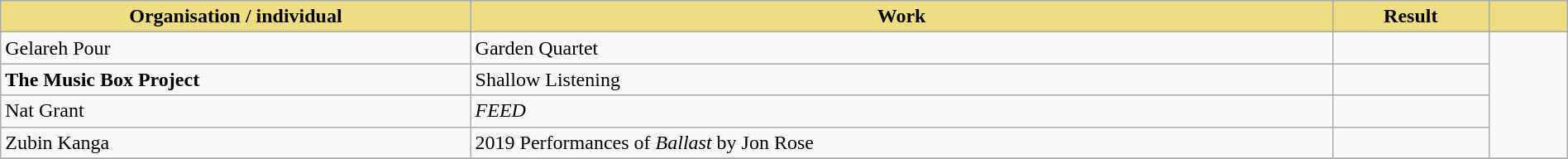<table class="wikitable" width=100%>
<tr>
<th style="width:30%;background:#EEDD82;">Organisation / individual</th>
<th style="width:55%;background:#EEDD82;">Work</th>
<th style="width:10%;background:#EEDD82;">Result</th>
<th style="width:5%;background:#EEDD82;"></th>
</tr>
<tr>
<td>Gelareh Pour</td>
<td>Garden Quartet</td>
<td></td>
<td rowspan="4"></td>
</tr>
<tr>
<td><strong>The Music Box Project</strong></td>
<td>Shallow Listening</td>
<td></td>
</tr>
<tr>
<td>Nat Grant</td>
<td><em>FEED</em></td>
<td></td>
</tr>
<tr>
<td>Zubin Kanga</td>
<td>2019 Performances of <em>Ballast</em> by Jon Rose</td>
<td></td>
</tr>
<tr>
</tr>
</table>
